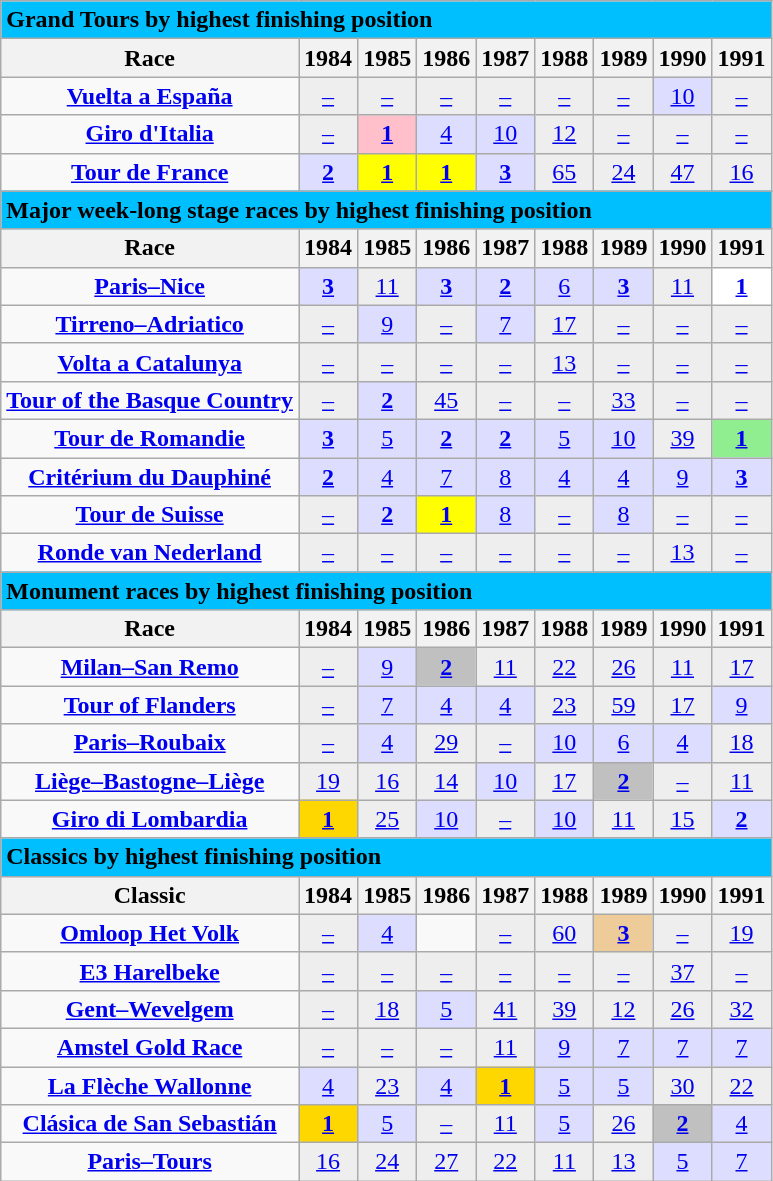<table class="wikitable">
<tr style="background:#eee;">
<td style="background:#00BFFF;" colspan=20><strong>Grand Tours by highest finishing position</strong></td>
</tr>
<tr>
<th>Race</th>
<th>1984</th>
<th>1985</th>
<th>1986</th>
<th>1987</th>
<th>1988</th>
<th>1989</th>
<th>1990</th>
<th>1991</th>
</tr>
<tr align="center">
<td> <strong><a href='#'>Vuelta a España</a></strong></td>
<td style="background:#eee;"><a href='#'>–</a></td>
<td style="background:#eee;"><a href='#'>–</a></td>
<td style="background:#eee;"><a href='#'>–</a></td>
<td style="background:#eee;"><a href='#'>–</a></td>
<td style="background:#eee;"><a href='#'>–</a></td>
<td style="background:#eee;"><a href='#'>–</a></td>
<td style="background:#ddf;"><a href='#'>10</a></td>
<td style="background:#eee;"><a href='#'>–</a></td>
</tr>
<tr align="center">
<td> <strong><a href='#'>Giro d'Italia</a></strong></td>
<td style="background:#eee;"><a href='#'>–</a></td>
<td style="background:pink;"><a href='#'><strong>1</strong></a></td>
<td style="background:#ddf;"><a href='#'>4</a></td>
<td style="background:#ddf;"><a href='#'>10</a></td>
<td style="background:#eee;"><a href='#'>12</a></td>
<td style="background:#eee;"><a href='#'>–</a></td>
<td style="background:#eee;"><a href='#'>–</a></td>
<td style="background:#eee;"><a href='#'>–</a></td>
</tr>
<tr align="center">
<td> <strong><a href='#'>Tour de France</a></strong></td>
<td style="background:#ddf;"><a href='#'><strong>2</strong></a></td>
<td style="background:yellow;"><a href='#'><strong>1</strong></a></td>
<td style="background:yellow;"><a href='#'><strong>1</strong></a></td>
<td style="background:#ddf;"><a href='#'><strong>3</strong></a></td>
<td style="background:#eee;"><a href='#'>65</a></td>
<td style="background:#eee;"><a href='#'>24</a></td>
<td style="background:#eee;"><a href='#'>47</a></td>
<td style="background:#eee;"><a href='#'>16</a></td>
</tr>
<tr>
<td style="background:#00BFFF;" colspan=20><strong>Major week-long stage races by highest finishing position</strong></td>
</tr>
<tr>
<th>Race</th>
<th>1984</th>
<th>1985</th>
<th>1986</th>
<th>1987</th>
<th>1988</th>
<th>1989</th>
<th>1990</th>
<th>1991</th>
</tr>
<tr align="center">
<td> <strong><a href='#'>Paris–Nice</a></strong></td>
<td style="background:#ddf;"><a href='#'><strong>3</strong></a></td>
<td style="background:#eee;"><a href='#'>11</a></td>
<td style="background:#ddf;"><a href='#'><strong>3</strong></a></td>
<td style="background:#ddf;"><a href='#'><strong>2</strong></a></td>
<td style="background:#ddf;"><a href='#'>6</a></td>
<td style="background:#ddf;"><a href='#'><strong>3</strong></a></td>
<td style="background:#eee;"><a href='#'>11</a></td>
<td style="background:white;"><a href='#'><strong>1</strong></a></td>
</tr>
<tr align="center">
<td> <strong><a href='#'>Tirreno–Adriatico</a></strong></td>
<td style="background:#eee;"><a href='#'>–</a></td>
<td style="background:#ddf;"><a href='#'>9</a></td>
<td style="background:#eee;"><a href='#'>–</a></td>
<td style="background:#ddf;"><a href='#'>7</a></td>
<td style="background:#eee;"><a href='#'>17</a></td>
<td style="background:#eee;"><a href='#'>–</a></td>
<td style="background:#eee;"><a href='#'>–</a></td>
<td style="background:#eee;"><a href='#'>–</a></td>
</tr>
<tr align="center">
<td> <strong><a href='#'>Volta a Catalunya</a></strong></td>
<td style="background:#eee;"><a href='#'>–</a></td>
<td style="background:#eee;"><a href='#'>–</a></td>
<td style="background:#eee;"><a href='#'>–</a></td>
<td style="background:#eee;"><a href='#'>–</a></td>
<td style="background:#eee;"><a href='#'>13</a></td>
<td style="background:#eee;"><a href='#'>–</a></td>
<td style="background:#eee;"><a href='#'>–</a></td>
<td style="background:#eee;"><a href='#'>–</a></td>
</tr>
<tr align="center">
<td> <strong><a href='#'>Tour of the Basque Country</a></strong></td>
<td style="background:#eee;"><a href='#'>–</a></td>
<td style="background:#ddf;"><a href='#'><strong>2</strong></a></td>
<td style="background:#eee;"><a href='#'>45</a></td>
<td style="background:#eee;"><a href='#'>–</a></td>
<td style="background:#eee;"><a href='#'>–</a></td>
<td style="background:#eee;"><a href='#'>33</a></td>
<td style="background:#eee;"><a href='#'>–</a></td>
<td style="background:#eee;"><a href='#'>–</a></td>
</tr>
<tr align="center">
<td> <strong><a href='#'>Tour de Romandie</a></strong></td>
<td style="background:#ddf;"><a href='#'><strong>3</strong></a></td>
<td style="background:#ddf;"><a href='#'>5</a></td>
<td style="background:#ddf;"><a href='#'><strong>2</strong></a></td>
<td style="background:#ddf;"><a href='#'><strong>2</strong></a></td>
<td style="background:#ddf;"><a href='#'>5</a></td>
<td style="background:#ddf;"><a href='#'>10</a></td>
<td style="background:#eee;"><a href='#'>39</a></td>
<td style="background:lightgreen;"><a href='#'><strong>1</strong></a></td>
</tr>
<tr align="center">
<td> <strong><a href='#'>Critérium du Dauphiné</a></strong></td>
<td style="background:#ddf;"><a href='#'><strong>2</strong></a></td>
<td style="background:#ddf;"><a href='#'>4</a></td>
<td style="background:#ddf;"><a href='#'>7</a></td>
<td style="background:#ddf;"><a href='#'>8</a></td>
<td style="background:#ddf;"><a href='#'>4</a></td>
<td style="background:#ddf;"><a href='#'>4</a></td>
<td style="background:#ddf;"><a href='#'>9</a></td>
<td style="background:#ddf;"><a href='#'><strong>3</strong></a></td>
</tr>
<tr align="center">
<td> <strong><a href='#'>Tour de Suisse</a></strong></td>
<td style="background:#eee;"><a href='#'>–</a></td>
<td style="background:#ddf;"><a href='#'><strong>2</strong></a></td>
<td style="background:yellow;"><a href='#'><strong>1</strong></a></td>
<td style="background:#ddf;"><a href='#'>8</a></td>
<td style="background:#eee;"><a href='#'>–</a></td>
<td style="background:#ddf;"><a href='#'>8</a></td>
<td style="background:#eee;"><a href='#'>–</a></td>
<td style="background:#eee;"><a href='#'>–</a></td>
</tr>
<tr align="center">
<td> <strong><a href='#'>Ronde van Nederland</a></strong></td>
<td style="background:#eee;"><a href='#'>–</a></td>
<td style="background:#eee;"><a href='#'>–</a></td>
<td style="background:#eee;"><a href='#'>–</a></td>
<td style="background:#eee;"><a href='#'>–</a></td>
<td style="background:#eee;"><a href='#'>–</a></td>
<td style="background:#eee;"><a href='#'>–</a></td>
<td style="background:#eee;"><a href='#'>13</a></td>
<td style="background:#eee;"><a href='#'>–</a></td>
</tr>
<tr>
<td style="background:#00BFFF;" colspan=20><strong>Monument races by highest finishing position</strong></td>
</tr>
<tr>
<th>Race</th>
<th>1984</th>
<th>1985</th>
<th>1986</th>
<th>1987</th>
<th>1988</th>
<th>1989</th>
<th>1990</th>
<th>1991</th>
</tr>
<tr align="center">
<td><strong><a href='#'>Milan–San Remo</a></strong></td>
<td style="background:#eee;"><a href='#'>–</a></td>
<td style="background:#ddf;"><a href='#'>9</a></td>
<td style="background:silver;"><a href='#'><strong>2</strong></a></td>
<td style="background:#eee;"><a href='#'>11</a></td>
<td style="background:#eee;"><a href='#'>22</a></td>
<td style="background:#eee;"><a href='#'>26</a></td>
<td style="background:#eee;"><a href='#'>11</a></td>
<td style="background:#eee;"><a href='#'>17</a></td>
</tr>
<tr align="center">
<td><strong><a href='#'>Tour of Flanders</a></strong></td>
<td style="background:#eee;"><a href='#'>–</a></td>
<td style="background:#ddf;"><a href='#'>7</a></td>
<td style="background:#ddf;"><a href='#'>4</a></td>
<td style="background:#ddf;"><a href='#'>4</a></td>
<td style="background:#eee;"><a href='#'>23</a></td>
<td style="background:#eee;"><a href='#'>59</a></td>
<td style="background:#eee;"><a href='#'>17</a></td>
<td style="background:#ddf;"><a href='#'>9</a></td>
</tr>
<tr align="center">
<td><strong><a href='#'>Paris–Roubaix</a></strong></td>
<td style="background:#eee;"><a href='#'>–</a></td>
<td style="background:#ddf;"><a href='#'>4</a></td>
<td style="background:#eee;"><a href='#'>29</a></td>
<td style="background:#eee;"><a href='#'>–</a></td>
<td style="background:#ddf;"><a href='#'>10</a></td>
<td style="background:#ddf;"><a href='#'>6</a></td>
<td style="background:#ddf;"><a href='#'>4</a></td>
<td style="background:#eee;"><a href='#'>18</a></td>
</tr>
<tr align="center">
<td><strong><a href='#'>Liège–Bastogne–Liège</a></strong></td>
<td style="background:#eee;"><a href='#'>19</a></td>
<td style="background:#eee;"><a href='#'>16</a></td>
<td style="background:#eee;"><a href='#'>14</a></td>
<td style="background:#ddf;"><a href='#'>10</a></td>
<td style="background:#eee;"><a href='#'>17</a></td>
<td style="background:silver;"><a href='#'><strong>2</strong></a></td>
<td style="background:#eee;"><a href='#'>–</a></td>
<td style="background:#eee;"><a href='#'>11</a></td>
</tr>
<tr align="center">
<td><strong><a href='#'>Giro di Lombardia</a></strong></td>
<td style="background:gold;"><a href='#'><strong>1</strong></a></td>
<td style="background:#eee;"><a href='#'>25</a></td>
<td style="background:#ddf;"><a href='#'>10</a></td>
<td style="background:#eee;"><a href='#'>–</a></td>
<td style="background:#ddf;"><a href='#'>10</a></td>
<td style="background:#eee;"><a href='#'>11</a></td>
<td style="background:#eee;"><a href='#'>15</a></td>
<td style="background:#ddf;"><a href='#'><strong>2</strong></a></td>
</tr>
<tr>
<td style="background:#00BFFF;" colspan=20><strong>Classics by highest finishing position</strong></td>
</tr>
<tr>
<th>Classic</th>
<th>1984</th>
<th>1985</th>
<th>1986</th>
<th>1987</th>
<th>1988</th>
<th>1989</th>
<th>1990</th>
<th>1991</th>
</tr>
<tr align="center">
<td><strong><a href='#'>Omloop Het Volk</a></strong></td>
<td style="background:#eee;"><a href='#'>–</a></td>
<td style="background:#ddf;"><a href='#'>4</a></td>
<td></td>
<td style="background:#eee;"><a href='#'>–</a></td>
<td style="background:#eee;"><a href='#'>60</a></td>
<td style="background:#ec9;"><a href='#'><strong>3</strong></a></td>
<td style="background:#eee;"><a href='#'>–</a></td>
<td style="background:#eee;"><a href='#'>19</a></td>
</tr>
<tr align="center">
<td><strong><a href='#'>E3 Harelbeke</a></strong></td>
<td style="background:#eee;"><a href='#'>–</a></td>
<td style="background:#eee;"><a href='#'>–</a></td>
<td style="background:#eee;"><a href='#'>–</a></td>
<td style="background:#eee;"><a href='#'>–</a></td>
<td style="background:#eee;"><a href='#'>–</a></td>
<td style="background:#eee;"><a href='#'>–</a></td>
<td style="background:#eee;"><a href='#'>37</a></td>
<td style="background:#eee;"><a href='#'>–</a></td>
</tr>
<tr align="center">
<td><strong><a href='#'>Gent–Wevelgem</a></strong></td>
<td style="background:#eee;"><a href='#'>–</a></td>
<td style="background:#eee;"><a href='#'>18</a></td>
<td style="background:#ddf;"><a href='#'>5</a></td>
<td style="background:#eee;"><a href='#'>41</a></td>
<td style="background:#eee;"><a href='#'>39</a></td>
<td style="background:#eee;"><a href='#'>12</a></td>
<td style="background:#eee;"><a href='#'>26</a></td>
<td style="background:#eee;"><a href='#'>32</a></td>
</tr>
<tr align="center">
<td><strong><a href='#'>Amstel Gold Race</a></strong></td>
<td style="background:#eee;"><a href='#'>–</a></td>
<td style="background:#eee;"><a href='#'>–</a></td>
<td style="background:#eee;"><a href='#'>–</a></td>
<td style="background:#eee;"><a href='#'>11</a></td>
<td style="background:#ddf;"><a href='#'>9</a></td>
<td style="background:#ddf;"><a href='#'>7</a></td>
<td style="background:#ddf;"><a href='#'>7</a></td>
<td style="background:#ddf;"><a href='#'>7</a></td>
</tr>
<tr align="center">
<td><strong><a href='#'>La Flèche Wallonne</a></strong></td>
<td style="background:#ddf;"><a href='#'>4</a></td>
<td style="background:#eee;"><a href='#'>23</a></td>
<td style="background:#ddf;"><a href='#'>4</a></td>
<td style="background:gold;"><a href='#'><strong>1</strong></a></td>
<td style="background:#ddf;"><a href='#'>5</a></td>
<td style="background:#ddf;"><a href='#'>5</a></td>
<td style="background:#eee;"><a href='#'>30</a></td>
<td style="background:#eee;"><a href='#'>22</a></td>
</tr>
<tr align="center">
<td><strong><a href='#'>Clásica de San Sebastián</a></strong></td>
<td style="background:gold;"><a href='#'><strong>1</strong></a></td>
<td style="background:#ddf;"><a href='#'>5</a></td>
<td style="background:#eee;"><a href='#'>–</a></td>
<td style="background:#eee;"><a href='#'>11</a></td>
<td style="background:#ddf;"><a href='#'>5</a></td>
<td style="background:#eee;"><a href='#'>26</a></td>
<td style="background:silver;"><a href='#'><strong>2</strong></a></td>
<td style="background:#ddf;"><a href='#'>4</a></td>
</tr>
<tr align="center">
<td><strong><a href='#'>Paris–Tours</a></strong></td>
<td style="background:#eee;"><a href='#'>16</a></td>
<td style="background:#eee;"><a href='#'>24</a></td>
<td style="background:#eee;"><a href='#'>27</a></td>
<td style="background:#eee;"><a href='#'>22</a></td>
<td style="background:#eee;"><a href='#'>11</a></td>
<td style="background:#eee;"><a href='#'>13</a></td>
<td style="background:#ddf;"><a href='#'>5</a></td>
<td style="background:#ddf;"><a href='#'>7</a></td>
</tr>
</table>
